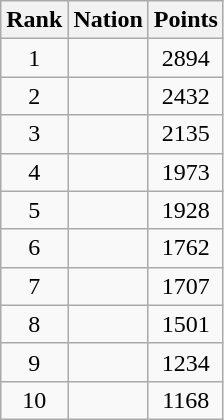<table class="wikitable sortable">
<tr>
<th>Rank</th>
<th>Nation</th>
<th>Points</th>
</tr>
<tr>
<td align=center>1</td>
<td></td>
<td align=center>2894</td>
</tr>
<tr>
<td align=center>2</td>
<td></td>
<td align=center>2432</td>
</tr>
<tr>
<td align=center>3</td>
<td></td>
<td align=center>2135</td>
</tr>
<tr>
<td align=center>4</td>
<td></td>
<td align=center>1973</td>
</tr>
<tr>
<td align=center>5</td>
<td></td>
<td align=center>1928</td>
</tr>
<tr>
<td align=center>6</td>
<td></td>
<td align=center>1762</td>
</tr>
<tr>
<td align=center>7</td>
<td></td>
<td align=center>1707</td>
</tr>
<tr>
<td align=center>8</td>
<td></td>
<td align=center>1501</td>
</tr>
<tr>
<td align=center>9</td>
<td></td>
<td align=center>1234</td>
</tr>
<tr>
<td align=center>10</td>
<td></td>
<td align=center>1168</td>
</tr>
</table>
